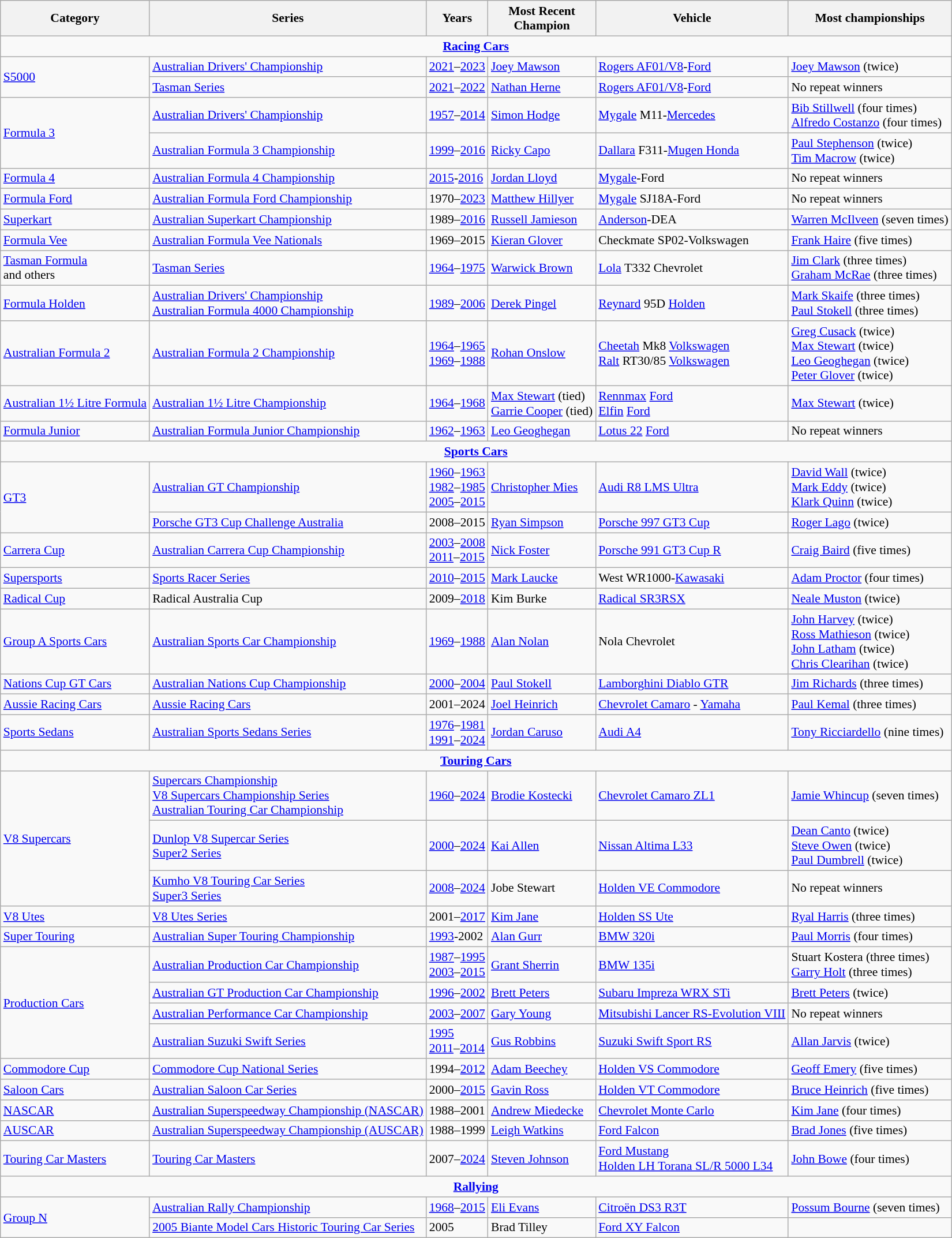<table class="wikitable" style="font-size: 90%">
<tr>
<th>Category</th>
<th>Series</th>
<th>Years</th>
<th>Most Recent<br>Champion</th>
<th>Vehicle</th>
<th>Most championships</th>
</tr>
<tr>
<td colspan=8 align="center"><strong><a href='#'>Racing Cars</a></strong></td>
</tr>
<tr>
<td rowspan=2><a href='#'>S5000</a></td>
<td><a href='#'>Australian Drivers' Championship</a></td>
<td><a href='#'>2021</a>–<a href='#'>2023</a></td>
<td> <a href='#'>Joey Mawson</a></td>
<td><a href='#'>Rogers AF01/V8</a>-<a href='#'>Ford</a></td>
<td> <a href='#'>Joey Mawson</a> (twice)</td>
</tr>
<tr>
<td><a href='#'>Tasman Series</a></td>
<td><a href='#'>2021</a>–<a href='#'>2022</a></td>
<td> <a href='#'>Nathan Herne</a></td>
<td><a href='#'>Rogers AF01/V8</a>-<a href='#'>Ford</a></td>
<td>No repeat winners</td>
</tr>
<tr>
<td rowspan=2><a href='#'>Formula 3</a></td>
<td><a href='#'>Australian Drivers' Championship</a></td>
<td><a href='#'>1957</a>–<a href='#'>2014</a></td>
<td> <a href='#'>Simon Hodge</a></td>
<td><a href='#'>Mygale</a> M11-<a href='#'>Mercedes</a></td>
<td> <a href='#'>Bib Stillwell</a> (four times)<br> <a href='#'>Alfredo Costanzo</a> (four times)</td>
</tr>
<tr>
<td><a href='#'>Australian Formula 3 Championship</a></td>
<td><a href='#'>1999</a>–<a href='#'>2016</a></td>
<td> <a href='#'>Ricky Capo</a></td>
<td><a href='#'>Dallara</a> F311-<a href='#'>Mugen Honda</a></td>
<td> <a href='#'>Paul Stephenson</a> (twice)<br> <a href='#'>Tim Macrow</a> (twice)</td>
</tr>
<tr>
<td><a href='#'>Formula 4</a></td>
<td><a href='#'>Australian Formula 4 Championship</a></td>
<td><a href='#'>2015</a>-<a href='#'>2016</a></td>
<td> <a href='#'>Jordan Lloyd</a></td>
<td><a href='#'>Mygale</a>-Ford</td>
<td>No repeat winners</td>
</tr>
<tr>
<td><a href='#'>Formula Ford</a></td>
<td><a href='#'>Australian Formula Ford Championship</a></td>
<td>1970–<a href='#'>2023</a></td>
<td> <a href='#'>Matthew Hillyer</a></td>
<td><a href='#'>Mygale</a> SJ18A-Ford</td>
<td>No repeat winners</td>
</tr>
<tr>
<td><a href='#'>Superkart</a></td>
<td><a href='#'>Australian Superkart Championship</a></td>
<td>1989–<a href='#'>2016</a></td>
<td> <a href='#'>Russell Jamieson</a></td>
<td><a href='#'>Anderson</a>-DEA</td>
<td> <a href='#'>Warren McIlveen</a> (seven times)</td>
</tr>
<tr>
<td><a href='#'>Formula Vee</a></td>
<td><a href='#'>Australian Formula Vee Nationals</a></td>
<td>1969–2015</td>
<td> <a href='#'>Kieran Glover</a></td>
<td>Checkmate SP02-Volkswagen</td>
<td> <a href='#'>Frank Haire</a> (five times)</td>
</tr>
<tr>
<td><a href='#'>Tasman Formula</a><br>and others</td>
<td><a href='#'>Tasman Series</a></td>
<td><a href='#'>1964</a>–<a href='#'>1975</a></td>
<td> <a href='#'>Warwick Brown</a></td>
<td><a href='#'>Lola</a> T332 Chevrolet</td>
<td> <a href='#'>Jim Clark</a> (three times)<br> <a href='#'>Graham McRae</a> (three times)</td>
</tr>
<tr>
<td><a href='#'>Formula Holden</a></td>
<td><a href='#'>Australian Drivers' Championship</a><br><a href='#'>Australian Formula 4000 Championship</a></td>
<td><a href='#'>1989</a>–<a href='#'>2006</a></td>
<td> <a href='#'>Derek Pingel</a></td>
<td><a href='#'>Reynard</a> 95D <a href='#'>Holden</a></td>
<td> <a href='#'>Mark Skaife</a> (three times)<br> <a href='#'>Paul Stokell</a> (three times)</td>
</tr>
<tr>
<td><a href='#'>Australian Formula 2</a></td>
<td><a href='#'>Australian Formula 2 Championship</a></td>
<td><a href='#'>1964</a>–<a href='#'>1965</a><br><a href='#'>1969</a>–<a href='#'>1988</a></td>
<td> <a href='#'>Rohan Onslow</a></td>
<td><a href='#'>Cheetah</a> Mk8 <a href='#'>Volkswagen</a><br><a href='#'>Ralt</a> RT30/85 <a href='#'>Volkswagen</a></td>
<td> <a href='#'>Greg Cusack</a> (twice)<br> <a href='#'>Max Stewart</a> (twice)<br> <a href='#'>Leo Geoghegan</a> (twice)<br> <a href='#'>Peter Glover</a> (twice)</td>
</tr>
<tr>
<td><a href='#'>Australian 1½ Litre Formula</a></td>
<td><a href='#'>Australian 1½ Litre Championship</a></td>
<td><a href='#'>1964</a>–<a href='#'>1968</a></td>
<td> <a href='#'>Max Stewart</a> (tied)<br> <a href='#'>Garrie Cooper</a> (tied)</td>
<td><a href='#'>Rennmax</a> <a href='#'>Ford</a><br><a href='#'>Elfin</a> <a href='#'>Ford</a></td>
<td> <a href='#'>Max Stewart</a> (twice)</td>
</tr>
<tr>
<td><a href='#'>Formula Junior</a></td>
<td><a href='#'>Australian Formula Junior Championship</a></td>
<td><a href='#'>1962</a>–<a href='#'>1963</a></td>
<td> <a href='#'>Leo Geoghegan</a></td>
<td><a href='#'>Lotus 22</a> <a href='#'>Ford</a></td>
<td>No repeat winners</td>
</tr>
<tr>
<td colspan=8 align="center"><strong><a href='#'>Sports Cars</a></strong></td>
</tr>
<tr>
<td rowspan=2><a href='#'>GT3</a></td>
<td><a href='#'>Australian GT Championship</a></td>
<td><a href='#'>1960</a>–<a href='#'>1963</a><br><a href='#'>1982</a>–<a href='#'>1985</a><br><a href='#'>2005</a>–<a href='#'>2015</a></td>
<td> <a href='#'>Christopher Mies</a></td>
<td><a href='#'>Audi R8 LMS Ultra</a></td>
<td> <a href='#'>David Wall</a> (twice)<br> <a href='#'>Mark Eddy</a> (twice)<br> <a href='#'>Klark Quinn</a> (twice)</td>
</tr>
<tr>
<td><a href='#'>Porsche GT3 Cup Challenge Australia</a></td>
<td>2008–2015</td>
<td> <a href='#'>Ryan Simpson</a></td>
<td><a href='#'>Porsche 997 GT3 Cup</a></td>
<td> <a href='#'>Roger Lago</a> (twice)</td>
</tr>
<tr>
<td><a href='#'>Carrera Cup</a></td>
<td><a href='#'>Australian Carrera Cup Championship</a></td>
<td><a href='#'>2003</a>–<a href='#'>2008</a><br><a href='#'>2011</a>–<a href='#'>2015</a></td>
<td> <a href='#'>Nick Foster</a></td>
<td><a href='#'>Porsche 991 GT3 Cup R</a></td>
<td> <a href='#'>Craig Baird</a> (five times)</td>
</tr>
<tr>
<td><a href='#'>Supersports</a></td>
<td><a href='#'>Sports Racer Series</a></td>
<td><a href='#'>2010</a>–<a href='#'>2015</a></td>
<td> <a href='#'>Mark Laucke</a></td>
<td>West WR1000-<a href='#'>Kawasaki</a></td>
<td> <a href='#'>Adam Proctor</a> (four times)</td>
</tr>
<tr>
<td><a href='#'>Radical Cup</a></td>
<td>Radical Australia Cup</td>
<td>2009–<a href='#'>2018</a></td>
<td> Kim Burke</td>
<td><a href='#'>Radical SR3RSX</a></td>
<td> <a href='#'>Neale Muston</a> (twice)</td>
</tr>
<tr>
<td><a href='#'>Group A Sports Cars</a></td>
<td><a href='#'>Australian Sports Car Championship</a></td>
<td><a href='#'>1969</a>–<a href='#'>1988</a></td>
<td> <a href='#'>Alan Nolan</a></td>
<td>Nola Chevrolet</td>
<td> <a href='#'>John Harvey</a> (twice)<br> <a href='#'>Ross Mathieson</a> (twice)<br> <a href='#'>John Latham</a> (twice)<br> <a href='#'>Chris Clearihan</a> (twice)</td>
</tr>
<tr>
<td><a href='#'>Nations Cup GT Cars</a></td>
<td><a href='#'>Australian Nations Cup Championship</a></td>
<td><a href='#'>2000</a>–<a href='#'>2004</a></td>
<td> <a href='#'>Paul Stokell</a></td>
<td><a href='#'>Lamborghini Diablo GTR</a></td>
<td> <a href='#'>Jim Richards</a> (three times)</td>
</tr>
<tr>
<td><a href='#'>Aussie Racing Cars</a></td>
<td><a href='#'>Aussie Racing Cars</a></td>
<td>2001–2024</td>
<td> <a href='#'>Joel Heinrich</a></td>
<td><a href='#'>Chevrolet Camaro</a> - <a href='#'>Yamaha</a></td>
<td> <a href='#'>Paul Kemal</a> (three times)</td>
</tr>
<tr>
<td><a href='#'>Sports Sedans</a></td>
<td><a href='#'>Australian Sports Sedans Series</a></td>
<td><a href='#'>1976</a>–<a href='#'>1981</a><br><a href='#'>1991</a>–<a href='#'>2024</a></td>
<td> <a href='#'>Jordan Caruso</a></td>
<td><a href='#'>Audi A4</a></td>
<td> <a href='#'>Tony Ricciardello</a> (nine times)</td>
</tr>
<tr>
<td colspan=8 align="center"><strong><a href='#'>Touring Cars</a></strong></td>
</tr>
<tr>
<td rowspan=3><a href='#'>V8 Supercars</a></td>
<td><a href='#'>Supercars Championship</a><br><a href='#'>V8 Supercars Championship Series</a><br><a href='#'>Australian Touring Car Championship</a></td>
<td><a href='#'>1960</a>–<a href='#'>2024</a></td>
<td> <a href='#'>Brodie Kostecki</a></td>
<td><a href='#'>Chevrolet Camaro ZL1</a></td>
<td> <a href='#'>Jamie Whincup</a> (seven times)</td>
</tr>
<tr>
<td><a href='#'>Dunlop V8 Supercar Series</a><br><a href='#'>Super2 Series</a></td>
<td><a href='#'>2000</a>–<a href='#'>2024</a></td>
<td> <a href='#'>Kai Allen</a></td>
<td><a href='#'>Nissan Altima L33</a></td>
<td> <a href='#'>Dean Canto</a> (twice)<br> <a href='#'>Steve Owen</a> (twice)<br> <a href='#'>Paul Dumbrell</a> (twice)</td>
</tr>
<tr>
<td><a href='#'>Kumho V8 Touring Car Series</a><br><a href='#'>Super3 Series</a></td>
<td><a href='#'>2008</a>–<a href='#'>2024</a></td>
<td> Jobe Stewart</td>
<td><a href='#'>Holden VE Commodore</a></td>
<td>No repeat winners</td>
</tr>
<tr>
<td><a href='#'>V8 Utes</a></td>
<td><a href='#'>V8 Utes Series</a></td>
<td>2001–<a href='#'>2017</a></td>
<td> <a href='#'>Kim Jane</a></td>
<td><a href='#'>Holden SS Ute</a></td>
<td> <a href='#'>Ryal Harris</a> (three times)</td>
</tr>
<tr>
<td><a href='#'>Super Touring</a></td>
<td><a href='#'>Australian Super Touring Championship</a></td>
<td><a href='#'>1993</a>-2002</td>
<td> <a href='#'>Alan Gurr</a></td>
<td><a href='#'>BMW 320i</a></td>
<td> <a href='#'>Paul Morris</a> (four times)</td>
</tr>
<tr>
<td rowspan=4><a href='#'>Production Cars</a></td>
<td><a href='#'>Australian Production Car Championship</a></td>
<td><a href='#'>1987</a>–<a href='#'>1995</a><br><a href='#'>2003</a>–<a href='#'>2015</a></td>
<td> <a href='#'>Grant Sherrin</a></td>
<td><a href='#'>BMW 135i</a></td>
<td> Stuart Kostera (three times)<br> <a href='#'>Garry Holt</a> (three times)</td>
</tr>
<tr>
<td><a href='#'>Australian GT Production Car Championship</a></td>
<td><a href='#'>1996</a>–<a href='#'>2002</a></td>
<td> <a href='#'>Brett Peters</a></td>
<td><a href='#'>Subaru Impreza WRX STi</a></td>
<td> <a href='#'>Brett Peters</a> (twice)</td>
</tr>
<tr>
<td><a href='#'>Australian Performance Car Championship</a></td>
<td><a href='#'>2003</a>–<a href='#'>2007</a></td>
<td> <a href='#'>Gary Young</a></td>
<td><a href='#'>Mitsubishi Lancer RS-Evolution VIII</a></td>
<td>No repeat winners</td>
</tr>
<tr>
<td><a href='#'>Australian Suzuki Swift Series</a></td>
<td><a href='#'>1995</a><br><a href='#'>2011</a>–<a href='#'>2014</a></td>
<td> <a href='#'>Gus Robbins</a></td>
<td><a href='#'>Suzuki Swift Sport RS</a></td>
<td> <a href='#'>Allan Jarvis</a> (twice)</td>
</tr>
<tr>
<td><a href='#'>Commodore Cup</a></td>
<td><a href='#'>Commodore Cup National Series</a></td>
<td>1994–<a href='#'>2012</a></td>
<td> <a href='#'>Adam Beechey</a></td>
<td><a href='#'>Holden VS Commodore</a></td>
<td> <a href='#'>Geoff Emery</a> (five times)</td>
</tr>
<tr>
<td><a href='#'>Saloon Cars</a></td>
<td><a href='#'>Australian Saloon Car Series</a></td>
<td>2000–<a href='#'>2015</a></td>
<td> <a href='#'>Gavin Ross</a></td>
<td><a href='#'>Holden VT Commodore</a></td>
<td> <a href='#'>Bruce Heinrich</a> (five times)</td>
</tr>
<tr>
<td><a href='#'>NASCAR</a></td>
<td><a href='#'>Australian Superspeedway Championship (NASCAR)</a></td>
<td>1988–2001</td>
<td> <a href='#'>Andrew Miedecke</a></td>
<td><a href='#'>Chevrolet Monte Carlo</a></td>
<td> <a href='#'>Kim Jane</a> (four times)</td>
</tr>
<tr>
<td><a href='#'>AUSCAR</a></td>
<td><a href='#'>Australian Superspeedway Championship (AUSCAR)</a></td>
<td>1988–1999</td>
<td> <a href='#'>Leigh Watkins</a></td>
<td><a href='#'>Ford Falcon</a></td>
<td> <a href='#'>Brad Jones</a> (five times)</td>
</tr>
<tr>
<td><a href='#'>Touring Car Masters</a></td>
<td><a href='#'>Touring Car Masters</a></td>
<td>2007–<a href='#'>2024</a></td>
<td> <a href='#'>Steven Johnson</a></td>
<td><a href='#'>Ford Mustang</a><br><a href='#'>Holden LH Torana SL/R 5000 L34</a></td>
<td> <a href='#'>John Bowe</a> (four times)</td>
</tr>
<tr>
<td colspan=8 align="center"><strong><a href='#'>Rallying</a></strong></td>
</tr>
<tr>
<td rowspan=2><a href='#'>Group N</a></td>
<td><a href='#'>Australian Rally Championship</a></td>
<td><a href='#'>1968</a>–<a href='#'>2015</a></td>
<td> <a href='#'>Eli Evans</a></td>
<td><a href='#'>Citroën DS3 R3T</a></td>
<td> <a href='#'>Possum Bourne</a> (seven times)</td>
</tr>
<tr>
<td><a href='#'>2005 Biante Model Cars Historic Touring Car Series</a></td>
<td>2005</td>
<td>Brad Tilley</td>
<td><a href='#'>Ford XY Falcon</a></td>
<td></td>
</tr>
</table>
